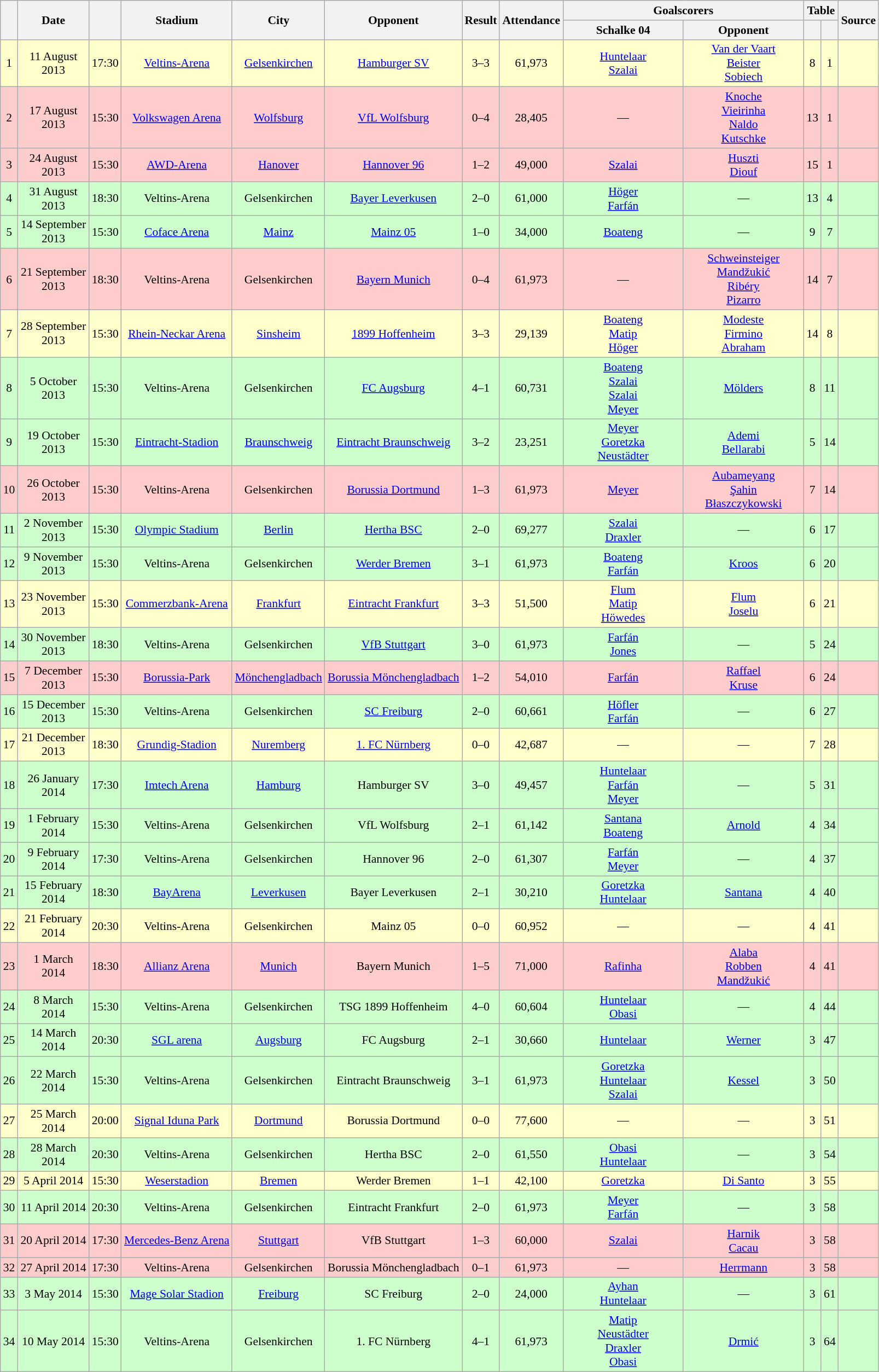<table class="wikitable" style="text-align: center; font-size:90%">
<tr>
<th rowspan="2"></th>
<th rowspan="2" style="width:80px">Date</th>
<th rowspan="2"></th>
<th rowspan="2">Stadium</th>
<th rowspan="2">City</th>
<th rowspan="2">Opponent</th>
<th rowspan="2">Result</th>
<th rowspan="2">Attendance</th>
<th colspan="2">Goalscorers</th>
<th colspan="2">Table</th>
<th rowspan="2">Source</th>
</tr>
<tr>
<th style="width:140px">Schalke 04</th>
<th style="width:140px">Opponent</th>
<th></th>
<th></th>
</tr>
<tr style="background:#ffc">
<td>1</td>
<td>11 August 2013</td>
<td>17:30</td>
<td><a href='#'>Veltins-Arena</a></td>
<td><a href='#'>Gelsenkirchen</a></td>
<td><a href='#'>Hamburger SV</a></td>
<td>3–3</td>
<td>61,973</td>
<td><a href='#'>Huntelaar</a>  <br> <a href='#'>Szalai</a> </td>
<td><a href='#'>Van der Vaart</a>  <br> <a href='#'>Beister</a>  <br> <a href='#'>Sobiech</a> </td>
<td>8</td>
<td>1</td>
<td></td>
</tr>
<tr style="background:#fcc">
<td>2</td>
<td>17 August 2013</td>
<td>15:30</td>
<td><a href='#'>Volkswagen Arena</a></td>
<td><a href='#'>Wolfsburg</a></td>
<td><a href='#'>VfL Wolfsburg</a></td>
<td>0–4</td>
<td>28,405</td>
<td>—</td>
<td><a href='#'>Knoche</a>  <br> <a href='#'>Vieirinha</a>  <br> <a href='#'>Naldo</a>  <br> <a href='#'>Kutschke</a> </td>
<td>13</td>
<td>1</td>
<td></td>
</tr>
<tr style="background:#fcc">
<td>3</td>
<td>24 August 2013</td>
<td>15:30</td>
<td><a href='#'>AWD-Arena</a></td>
<td><a href='#'>Hanover</a></td>
<td><a href='#'>Hannover 96</a></td>
<td>1–2</td>
<td>49,000</td>
<td><a href='#'>Szalai</a> </td>
<td><a href='#'>Huszti</a>  <br> <a href='#'>Diouf</a> </td>
<td>15</td>
<td>1</td>
<td></td>
</tr>
<tr style="background:#cfc">
<td>4</td>
<td>31 August 2013</td>
<td>18:30</td>
<td>Veltins-Arena</td>
<td>Gelsenkirchen</td>
<td><a href='#'>Bayer Leverkusen</a></td>
<td>2–0</td>
<td>61,000</td>
<td><a href='#'>Höger</a>  <br> <a href='#'>Farfán</a> </td>
<td>—</td>
<td>13</td>
<td>4</td>
<td></td>
</tr>
<tr style="background:#cfc">
<td>5</td>
<td>14 September 2013</td>
<td>15:30</td>
<td><a href='#'>Coface Arena</a></td>
<td><a href='#'>Mainz</a></td>
<td><a href='#'>Mainz 05</a></td>
<td>1–0</td>
<td>34,000</td>
<td><a href='#'>Boateng</a> </td>
<td>—</td>
<td>9</td>
<td>7</td>
<td></td>
</tr>
<tr style="background:#fcc">
<td>6</td>
<td>21 September 2013</td>
<td>18:30</td>
<td>Veltins-Arena</td>
<td>Gelsenkirchen</td>
<td><a href='#'>Bayern Munich</a></td>
<td>0–4</td>
<td>61,973</td>
<td>—</td>
<td><a href='#'>Schweinsteiger</a>  <br> <a href='#'>Mandžukić</a>  <br> <a href='#'>Ribéry</a>  <br> <a href='#'>Pizarro</a> </td>
<td>14</td>
<td>7</td>
<td></td>
</tr>
<tr style="background:#ffc">
<td>7</td>
<td>28 September 2013</td>
<td>15:30</td>
<td><a href='#'>Rhein-Neckar Arena</a></td>
<td><a href='#'>Sinsheim</a></td>
<td><a href='#'>1899 Hoffenheim</a></td>
<td>3–3</td>
<td>29,139</td>
<td><a href='#'>Boateng</a>  <br> <a href='#'>Matip</a>  <br> <a href='#'>Höger</a> </td>
<td><a href='#'>Modeste</a>  <br> <a href='#'>Firmino</a>  <br><a href='#'>Abraham</a> </td>
<td>14</td>
<td>8</td>
<td></td>
</tr>
<tr style="background:#cfc">
<td>8</td>
<td>5 October 2013</td>
<td>15:30</td>
<td>Veltins-Arena</td>
<td>Gelsenkirchen</td>
<td><a href='#'>FC Augsburg</a></td>
<td>4–1</td>
<td>60,731</td>
<td><a href='#'>Boateng</a>  <br> <a href='#'>Szalai</a>  <br> <a href='#'>Szalai</a>  <br> <a href='#'>Meyer</a> </td>
<td><a href='#'>Mölders</a> </td>
<td>8</td>
<td>11</td>
<td></td>
</tr>
<tr style="background:#cfc">
<td>9</td>
<td>19 October 2013</td>
<td>15:30</td>
<td><a href='#'>Eintracht-Stadion</a></td>
<td><a href='#'>Braunschweig</a></td>
<td><a href='#'>Eintracht Braunschweig</a></td>
<td>3–2</td>
<td>23,251</td>
<td><a href='#'>Meyer</a>  <br> <a href='#'>Goretzka</a>  <br> <a href='#'>Neustädter</a> </td>
<td><a href='#'>Ademi</a>  <br> <a href='#'>Bellarabi</a> </td>
<td>5</td>
<td>14</td>
<td></td>
</tr>
<tr style="background:#fcc">
<td>10</td>
<td>26 October 2013</td>
<td>15:30</td>
<td>Veltins-Arena</td>
<td>Gelsenkirchen</td>
<td><a href='#'>Borussia Dortmund</a></td>
<td>1–3</td>
<td>61,973</td>
<td><a href='#'>Meyer</a> </td>
<td><a href='#'>Aubameyang</a>  <br> <a href='#'>Şahin</a>  <br> <a href='#'>Błaszczykowski</a> </td>
<td>7</td>
<td>14</td>
<td></td>
</tr>
<tr style="background:#cfc">
<td>11</td>
<td>2 November 2013</td>
<td>15:30</td>
<td><a href='#'>Olympic Stadium</a></td>
<td><a href='#'>Berlin</a></td>
<td><a href='#'>Hertha BSC</a></td>
<td>2–0</td>
<td>69,277</td>
<td><a href='#'>Szalai</a>  <br> <a href='#'>Draxler</a> </td>
<td>—</td>
<td>6</td>
<td>17</td>
<td></td>
</tr>
<tr style="background:#cfc">
<td>12</td>
<td>9 November 2013</td>
<td>15:30</td>
<td>Veltins-Arena</td>
<td>Gelsenkirchen</td>
<td><a href='#'>Werder Bremen</a></td>
<td>3–1</td>
<td>61,973</td>
<td><a href='#'>Boateng</a>  <br> <a href='#'>Farfán</a> </td>
<td><a href='#'>Kroos</a> </td>
<td>6</td>
<td>20</td>
<td></td>
</tr>
<tr style="background:#ffc">
<td>13</td>
<td>23 November 2013</td>
<td>15:30</td>
<td><a href='#'>Commerzbank-Arena</a></td>
<td><a href='#'>Frankfurt</a></td>
<td><a href='#'>Eintracht Frankfurt</a></td>
<td>3–3</td>
<td>51,500</td>
<td><a href='#'>Flum</a>  <br> <a href='#'>Matip</a>  <br> <a href='#'>Höwedes</a> </td>
<td><a href='#'>Flum</a>  <br> <a href='#'>Joselu</a> </td>
<td>6</td>
<td>21</td>
<td></td>
</tr>
<tr style="background:#cfc">
<td>14</td>
<td>30 November 2013</td>
<td>18:30</td>
<td>Veltins-Arena</td>
<td>Gelsenkirchen</td>
<td><a href='#'>VfB Stuttgart</a></td>
<td>3–0</td>
<td>61,973</td>
<td><a href='#'>Farfán</a>  <br> <a href='#'>Jones</a> </td>
<td>—</td>
<td>5</td>
<td>24</td>
<td></td>
</tr>
<tr style="background:#fcc">
<td>15</td>
<td>7 December 2013</td>
<td>15:30</td>
<td><a href='#'>Borussia-Park</a></td>
<td><a href='#'>Mönchengladbach</a></td>
<td><a href='#'>Borussia Mönchengladbach</a></td>
<td>1–2</td>
<td>54,010</td>
<td><a href='#'>Farfán</a> </td>
<td><a href='#'>Raffael</a>  <br> <a href='#'>Kruse</a> </td>
<td>6</td>
<td>24</td>
<td></td>
</tr>
<tr style="background:#cfc">
<td>16</td>
<td>15 December 2013</td>
<td>15:30</td>
<td>Veltins-Arena</td>
<td>Gelsenkirchen</td>
<td><a href='#'>SC Freiburg</a></td>
<td>2–0</td>
<td>60,661</td>
<td><a href='#'>Höfler</a>  <br> <a href='#'>Farfán</a> </td>
<td>—</td>
<td>6</td>
<td>27</td>
<td></td>
</tr>
<tr style="background:#ffc">
<td>17</td>
<td>21 December 2013</td>
<td>18:30</td>
<td><a href='#'>Grundig-Stadion</a></td>
<td><a href='#'>Nuremberg</a></td>
<td><a href='#'>1. FC Nürnberg</a></td>
<td>0–0</td>
<td>42,687</td>
<td>—</td>
<td>—</td>
<td>7</td>
<td>28</td>
<td></td>
</tr>
<tr style="background:#cfc">
<td>18</td>
<td>26 January 2014</td>
<td>17:30</td>
<td><a href='#'>Imtech Arena</a></td>
<td><a href='#'>Hamburg</a></td>
<td>Hamburger SV</td>
<td>3–0</td>
<td>49,457</td>
<td><a href='#'>Huntelaar</a>  <br> <a href='#'>Farfán</a>  <br> <a href='#'>Meyer</a> </td>
<td>—</td>
<td>5</td>
<td>31</td>
<td></td>
</tr>
<tr style="background:#cfc">
<td>19</td>
<td>1 February 2014</td>
<td>15:30</td>
<td>Veltins-Arena</td>
<td>Gelsenkirchen</td>
<td>VfL Wolfsburg</td>
<td>2–1</td>
<td>61,142</td>
<td><a href='#'>Santana</a>  <br> <a href='#'>Boateng</a> </td>
<td><a href='#'>Arnold</a> </td>
<td>4</td>
<td>34</td>
<td></td>
</tr>
<tr style="background:#cfc">
<td>20</td>
<td>9 February 2014</td>
<td>17:30</td>
<td>Veltins-Arena</td>
<td>Gelsenkirchen</td>
<td>Hannover 96</td>
<td>2–0</td>
<td>61,307</td>
<td><a href='#'>Farfán</a>  <br> <a href='#'>Meyer</a> </td>
<td>—</td>
<td>4</td>
<td>37</td>
<td></td>
</tr>
<tr style="background:#cfc">
<td>21</td>
<td>15 February 2014</td>
<td>18:30</td>
<td><a href='#'>BayArena</a></td>
<td><a href='#'>Leverkusen</a></td>
<td>Bayer Leverkusen</td>
<td>2–1</td>
<td>30,210</td>
<td><a href='#'>Goretzka</a>  <br> <a href='#'>Huntelaar</a> </td>
<td><a href='#'>Santana</a> </td>
<td>4</td>
<td>40</td>
<td></td>
</tr>
<tr style="background:#ffc">
<td>22</td>
<td>21 February 2014</td>
<td>20:30</td>
<td>Veltins-Arena</td>
<td>Gelsenkirchen</td>
<td>Mainz 05</td>
<td>0–0</td>
<td>60,952</td>
<td>—</td>
<td>—</td>
<td>4</td>
<td>41</td>
<td></td>
</tr>
<tr style="background:#fcc">
<td>23</td>
<td>1 March 2014</td>
<td>18:30</td>
<td><a href='#'>Allianz Arena</a></td>
<td><a href='#'>Munich</a></td>
<td>Bayern Munich</td>
<td>1–5</td>
<td>71,000</td>
<td><a href='#'>Rafinha</a> </td>
<td><a href='#'>Alaba</a>  <br> <a href='#'>Robben</a>  <br> <a href='#'>Mandžukić</a> </td>
<td>4</td>
<td>41</td>
<td></td>
</tr>
<tr style="background:#cfc">
<td>24</td>
<td>8 March 2014</td>
<td>15:30</td>
<td>Veltins-Arena</td>
<td>Gelsenkirchen</td>
<td>TSG 1899 Hoffenheim</td>
<td>4–0</td>
<td>60,604</td>
<td><a href='#'>Huntelaar</a>  <br> <a href='#'>Obasi</a> </td>
<td>—</td>
<td>4</td>
<td>44</td>
<td></td>
</tr>
<tr style="background:#cfc">
<td>25</td>
<td>14 March 2014</td>
<td>20:30</td>
<td><a href='#'>SGL arena</a></td>
<td><a href='#'>Augsburg</a></td>
<td>FC Augsburg</td>
<td>2–1</td>
<td>30,660</td>
<td><a href='#'>Huntelaar</a> </td>
<td><a href='#'>Werner</a> </td>
<td>3</td>
<td>47</td>
<td></td>
</tr>
<tr style="background:#cfc">
<td>26</td>
<td>22 March 2014</td>
<td>15:30</td>
<td>Veltins-Arena</td>
<td>Gelsenkirchen</td>
<td>Eintracht Braunschweig</td>
<td>3–1</td>
<td>61,973</td>
<td><a href='#'>Goretzka</a>  <br> <a href='#'>Huntelaar</a>  <br> <a href='#'>Szalai</a> </td>
<td><a href='#'>Kessel</a> </td>
<td>3</td>
<td>50</td>
<td></td>
</tr>
<tr style="background:#ffc">
<td>27</td>
<td>25 March 2014</td>
<td>20:00</td>
<td><a href='#'>Signal Iduna Park</a></td>
<td><a href='#'>Dortmund</a></td>
<td>Borussia Dortmund</td>
<td>0–0</td>
<td>77,600</td>
<td>—</td>
<td>—</td>
<td>3</td>
<td>51</td>
<td></td>
</tr>
<tr style="background:#cfc">
<td>28</td>
<td>28 March 2014</td>
<td>20:30</td>
<td>Veltins-Arena</td>
<td>Gelsenkirchen</td>
<td>Hertha BSC</td>
<td>2–0</td>
<td>61,550</td>
<td><a href='#'>Obasi</a>  <br> <a href='#'>Huntelaar</a> </td>
<td>—</td>
<td>3</td>
<td>54</td>
<td></td>
</tr>
<tr style="background:#ffc">
<td>29</td>
<td>5 April 2014</td>
<td>15:30</td>
<td><a href='#'>Weserstadion</a></td>
<td><a href='#'>Bremen</a></td>
<td>Werder Bremen</td>
<td>1–1</td>
<td>42,100</td>
<td><a href='#'>Goretzka</a> </td>
<td><a href='#'>Di Santo</a> </td>
<td>3</td>
<td>55</td>
<td></td>
</tr>
<tr style="background:#cfc">
<td>30</td>
<td>11 April 2014</td>
<td>20:30</td>
<td>Veltins-Arena</td>
<td>Gelsenkirchen</td>
<td>Eintracht Frankfurt</td>
<td>2–0</td>
<td>61,973</td>
<td><a href='#'>Meyer</a>  <br> <a href='#'>Farfán</a> </td>
<td>—</td>
<td>3</td>
<td>58</td>
<td></td>
</tr>
<tr style="background:#fcc">
<td>31</td>
<td>20 April 2014</td>
<td>17:30</td>
<td><a href='#'>Mercedes-Benz Arena</a></td>
<td><a href='#'>Stuttgart</a></td>
<td>VfB Stuttgart</td>
<td>1–3</td>
<td>60,000</td>
<td><a href='#'>Szalai</a> </td>
<td><a href='#'>Harnik</a>  <br> <a href='#'>Cacau</a> </td>
<td>3</td>
<td>58</td>
<td></td>
</tr>
<tr style="background:#fcc">
<td>32</td>
<td>27 April 2014</td>
<td>17:30</td>
<td>Veltins-Arena</td>
<td>Gelsenkirchen</td>
<td>Borussia Mönchengladbach</td>
<td>0–1</td>
<td>61,973</td>
<td>—</td>
<td><a href='#'>Herrmann</a> </td>
<td>3</td>
<td>58</td>
<td></td>
</tr>
<tr style="background:#cfc">
<td>33</td>
<td>3 May 2014</td>
<td>15:30</td>
<td><a href='#'>Mage Solar Stadion</a></td>
<td><a href='#'>Freiburg</a></td>
<td>SC Freiburg</td>
<td>2–0</td>
<td>24,000</td>
<td><a href='#'>Ayhan</a>  <br> <a href='#'>Huntelaar</a> </td>
<td>—</td>
<td>3</td>
<td>61</td>
<td></td>
</tr>
<tr style="background:#cfc">
<td>34</td>
<td>10 May 2014</td>
<td>15:30</td>
<td>Veltins-Arena</td>
<td>Gelsenkirchen</td>
<td>1. FC Nürnberg</td>
<td>4–1</td>
<td>61,973</td>
<td><a href='#'>Matip</a>  <br> <a href='#'>Neustädter</a>  <br> <a href='#'>Draxler</a>  <br> <a href='#'>Obasi</a> </td>
<td><a href='#'>Drmić</a> </td>
<td>3</td>
<td>64</td>
<td></td>
</tr>
</table>
